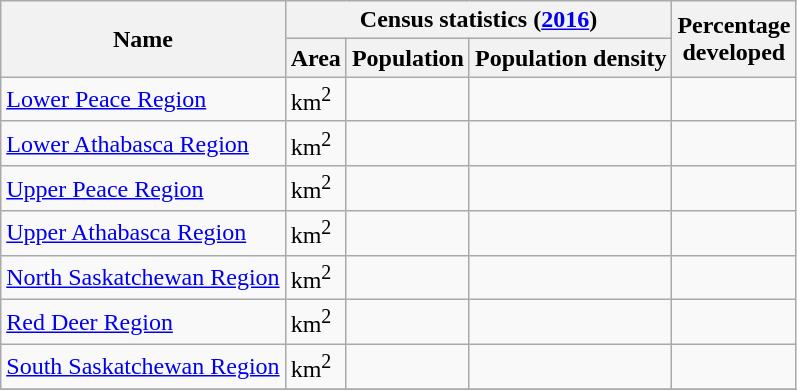<table class="wikitable sortable">
<tr>
<th rowspan="2">Name</th>
<th colspan="3">Census statistics (<a href='#'>2016</a>)</th>
<th rowspan="2">Percentage<br>developed</th>
</tr>
<tr>
<th>Area</th>
<th>Population</th>
<th>Population density</th>
</tr>
<tr>
<td><a href='#'>Lower Peace Region</a></td>
<td> km<sup>2</sup></td>
<td></td>
<td></td>
<td></td>
</tr>
<tr>
<td><a href='#'>Lower Athabasca Region</a></td>
<td> km<sup>2</sup></td>
<td></td>
<td></td>
<td></td>
</tr>
<tr>
<td><a href='#'>Upper Peace Region</a></td>
<td> km<sup>2</sup></td>
<td></td>
<td></td>
<td></td>
</tr>
<tr>
<td><a href='#'>Upper Athabasca Region</a></td>
<td> km<sup>2</sup></td>
<td></td>
<td></td>
<td></td>
</tr>
<tr>
<td><a href='#'>North Saskatchewan Region</a></td>
<td> km<sup>2</sup></td>
<td></td>
<td></td>
<td></td>
</tr>
<tr>
<td><a href='#'>Red Deer Region</a></td>
<td> km<sup>2</sup></td>
<td></td>
<td></td>
<td></td>
</tr>
<tr>
<td><a href='#'>South Saskatchewan Region</a></td>
<td> km<sup>2</sup></td>
<td></td>
<td></td>
<td></td>
</tr>
<tr>
</tr>
</table>
